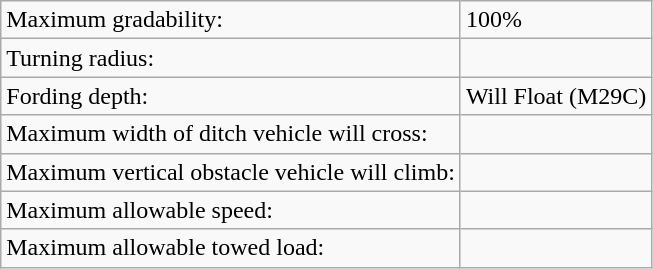<table class="wikitable">
<tr>
<td>Maximum gradability:</td>
<td>100%</td>
</tr>
<tr>
<td>Turning radius:</td>
<td></td>
</tr>
<tr>
<td>Fording depth:</td>
<td>Will Float (M29C)</td>
</tr>
<tr>
<td>Maximum width of ditch vehicle will cross:</td>
<td></td>
</tr>
<tr>
<td>Maximum vertical obstacle vehicle will climb:</td>
<td></td>
</tr>
<tr>
<td>Maximum allowable speed:</td>
<td></td>
</tr>
<tr>
<td>Maximum allowable towed load:</td>
<td></td>
</tr>
</table>
